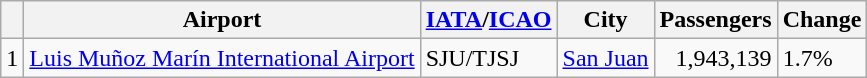<table class="wikitable sortable">
<tr>
<th></th>
<th>Airport</th>
<th><a href='#'>IATA</a>/<a href='#'>ICAO</a></th>
<th>City</th>
<th>Passengers</th>
<th>Change</th>
</tr>
<tr>
<td>1</td>
<td><a href='#'>Luis Muñoz Marín International Airport</a></td>
<td>SJU/TJSJ</td>
<td><a href='#'>San Juan</a></td>
<td align="right">1,943,139</td>
<td> 1.7%</td>
</tr>
</table>
